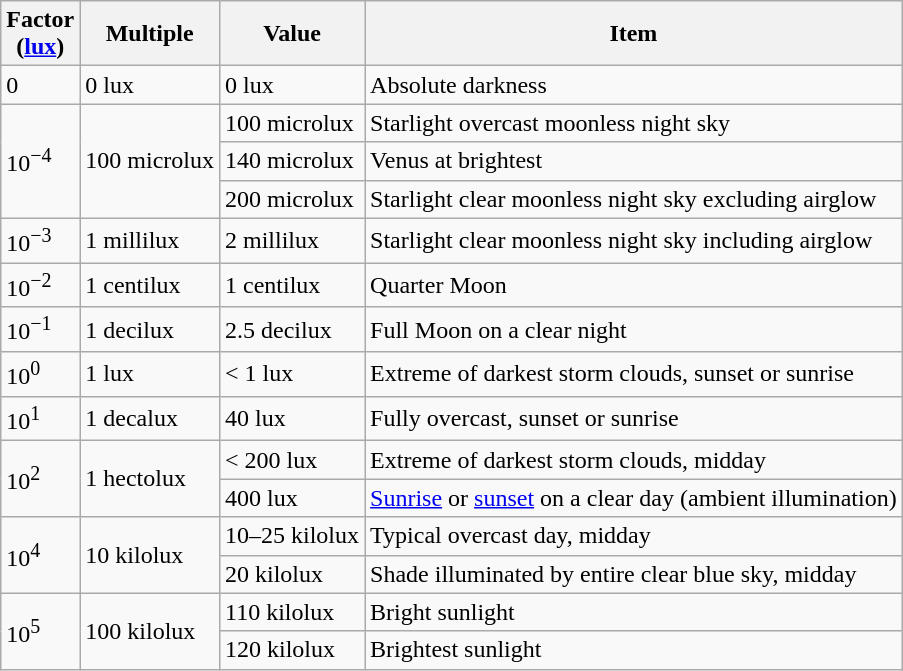<table class="wikitable">
<tr>
<th>Factor<br>(<a href='#'>lux</a>)</th>
<th>Multiple</th>
<th>Value</th>
<th>Item</th>
</tr>
<tr>
<td>0</td>
<td>0 lux</td>
<td>0 lux</td>
<td>Absolute darkness</td>
</tr>
<tr>
<td rowspan="3">10<sup>−4</sup></td>
<td rowspan="3">100 microlux</td>
<td>100 microlux</td>
<td>Starlight overcast moonless night sky</td>
</tr>
<tr>
<td>140 microlux</td>
<td>Venus at brightest</td>
</tr>
<tr>
<td>200 microlux</td>
<td>Starlight clear moonless night sky excluding airglow</td>
</tr>
<tr>
<td>10<sup>−3</sup></td>
<td>1 millilux</td>
<td>2 millilux</td>
<td>Starlight clear moonless night sky including airglow</td>
</tr>
<tr>
<td>10<sup>−2</sup></td>
<td>1 centilux</td>
<td>1 centilux</td>
<td>Quarter Moon</td>
</tr>
<tr>
<td>10<sup>−1</sup></td>
<td>1 decilux</td>
<td>2.5 decilux</td>
<td>Full Moon on a clear night</td>
</tr>
<tr>
<td>10<sup>0</sup></td>
<td>1 lux</td>
<td>< 1 lux</td>
<td>Extreme of darkest storm clouds, sunset or sunrise</td>
</tr>
<tr>
<td>10<sup>1</sup></td>
<td>1 decalux</td>
<td>40 lux</td>
<td>Fully overcast, sunset or sunrise</td>
</tr>
<tr>
<td rowspan="2">10<sup>2</sup></td>
<td rowspan="2">1 hectolux</td>
<td>< 200 lux</td>
<td>Extreme of darkest storm clouds, midday</td>
</tr>
<tr>
<td>400 lux</td>
<td><a href='#'>Sunrise</a> or <a href='#'>sunset</a> on a clear day (ambient illumination)</td>
</tr>
<tr>
<td rowspan="2">10<sup>4</sup></td>
<td rowspan="2">10 kilolux</td>
<td>10–25 kilolux</td>
<td>Typical overcast day, midday</td>
</tr>
<tr>
<td>20 kilolux</td>
<td>Shade illuminated by entire clear blue sky, midday</td>
</tr>
<tr>
<td rowspan="2">10<sup>5</sup></td>
<td rowspan="2">100 kilolux</td>
<td>110 kilolux</td>
<td>Bright sunlight</td>
</tr>
<tr>
<td>120 kilolux</td>
<td>Brightest sunlight</td>
</tr>
</table>
